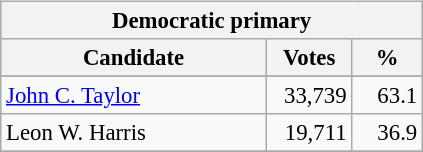<table class="wikitable" align="left" style="margin: 1em 1em 1em 0; font-size: 95%;">
<tr>
<th colspan="3">Democratic primary</th>
</tr>
<tr>
<th colspan="1" style="width: 170px">Candidate</th>
<th style="width: 50px">Votes</th>
<th style="width: 40px">%</th>
</tr>
<tr>
</tr>
<tr>
<td><a href='#'>John C. Taylor</a></td>
<td align="right">33,739</td>
<td align="right">63.1</td>
</tr>
<tr>
<td>Leon W. Harris</td>
<td align="right">19,711</td>
<td align="right">36.9</td>
</tr>
<tr>
</tr>
</table>
